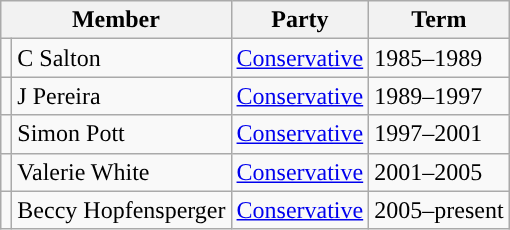<table class="wikitable">
<tr>
<th colspan="2">Member</th>
<th>Party</th>
<th>Term</th>
</tr>
<tr>
<td style="background-color: "></td>
<td>C Salton</td>
<td><a href='#'>Conservative</a></td>
<td>1985–1989</td>
</tr>
<tr>
<td style="background-color: "></td>
<td>J Pereira</td>
<td><a href='#'>Conservative</a></td>
<td>1989–1997</td>
</tr>
<tr>
<td style="background-color: "></td>
<td>Simon Pott</td>
<td><a href='#'>Conservative</a></td>
<td>1997–2001</td>
</tr>
<tr>
<td style="background-color: "></td>
<td>Valerie White</td>
<td><a href='#'>Conservative</a></td>
<td>2001–2005</td>
</tr>
<tr>
<td style="background-color: "></td>
<td>Beccy Hopfensperger</td>
<td><a href='#'>Conservative</a></td>
<td>2005–present</td>
</tr>
</table>
